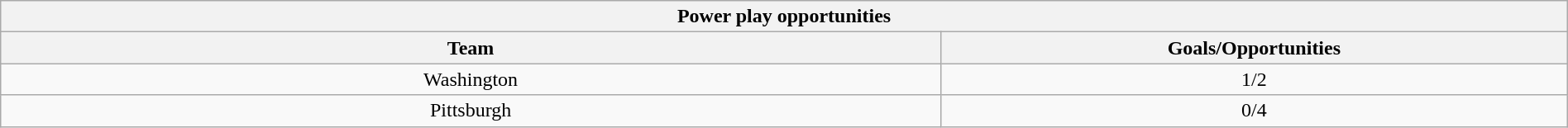<table class="wikitable" style="width:100%;text-align: center;">
<tr>
<th colspan=2>Power play opportunities</th>
</tr>
<tr>
<th style="width:60%;">Team</th>
<th style="width:40%;">Goals/Opportunities</th>
</tr>
<tr>
<td>Washington</td>
<td>1/2</td>
</tr>
<tr>
<td>Pittsburgh</td>
<td>0/4</td>
</tr>
</table>
